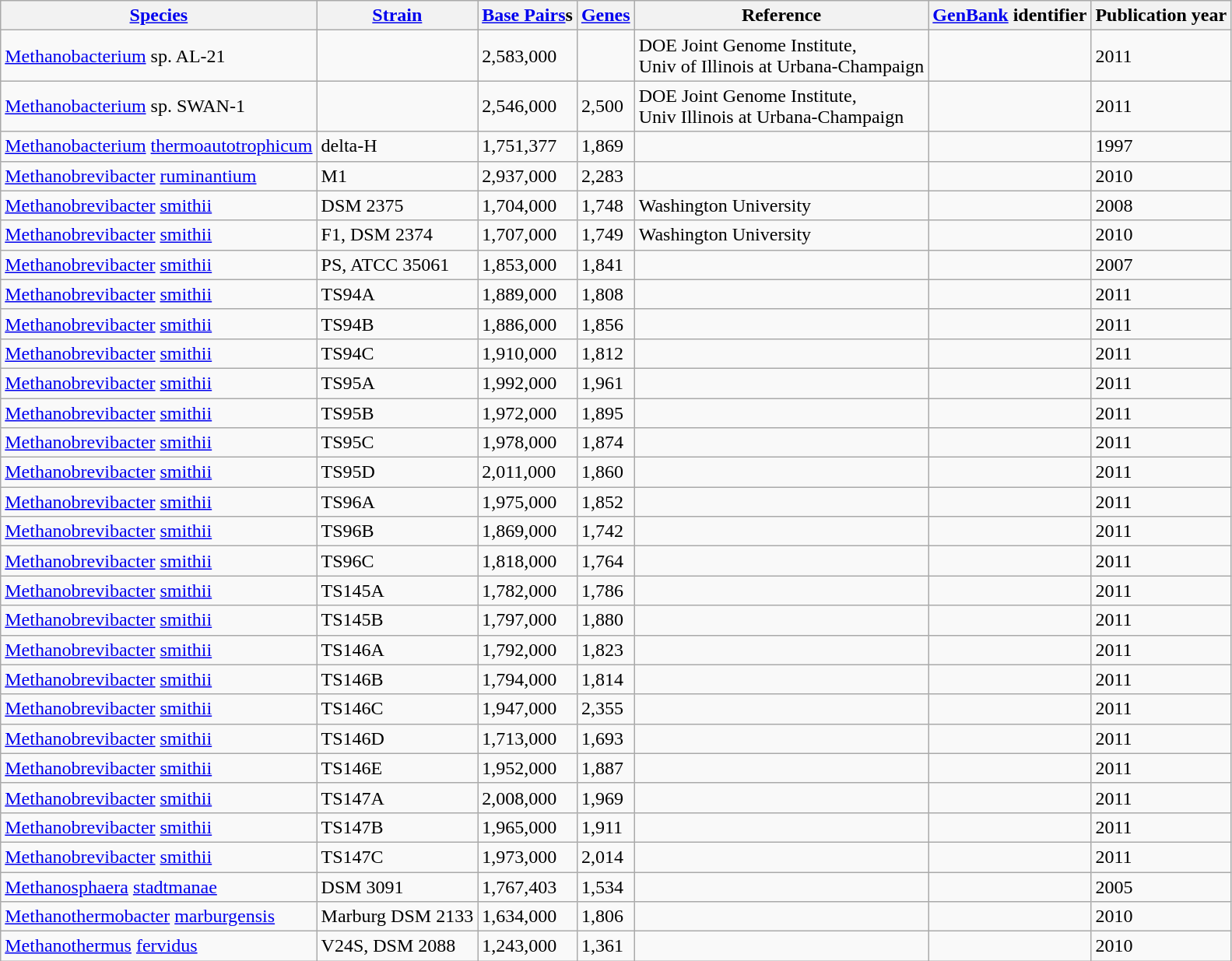<table class="wikitable sortable">
<tr>
<th><a href='#'>Species</a></th>
<th><a href='#'>Strain</a></th>
<th><a href='#'>Base Pairs</a>s</th>
<th><a href='#'>Genes</a></th>
<th>Reference</th>
<th><a href='#'>GenBank</a> identifier</th>
<th>Publication year</th>
</tr>
<tr>
<td><a href='#'>Methanobacterium</a> sp. AL-21</td>
<td></td>
<td>2,583,000</td>
<td></td>
<td>DOE Joint Genome Institute,<br>Univ of Illinois at Urbana-Champaign</td>
<td></td>
<td>2011</td>
</tr>
<tr>
<td><a href='#'>Methanobacterium</a> sp. SWAN-1</td>
<td></td>
<td>2,546,000</td>
<td>2,500</td>
<td>DOE Joint Genome Institute,<br>Univ Illinois at Urbana-Champaign</td>
<td></td>
<td>2011</td>
</tr>
<tr>
<td><a href='#'>Methanobacterium</a> <a href='#'>thermoautotrophicum</a></td>
<td>delta-H</td>
<td>1,751,377</td>
<td>1,869</td>
<td></td>
<td></td>
<td>1997</td>
</tr>
<tr>
<td><a href='#'>Methanobrevibacter</a> <a href='#'>ruminantium</a></td>
<td>M1</td>
<td>2,937,000</td>
<td>2,283</td>
<td></td>
<td></td>
<td>2010</td>
</tr>
<tr>
<td><a href='#'>Methanobrevibacter</a> <a href='#'>smithii</a></td>
<td>DSM 2375</td>
<td>1,704,000</td>
<td>1,748</td>
<td>Washington University</td>
<td></td>
<td>2008</td>
</tr>
<tr>
<td><a href='#'>Methanobrevibacter</a> <a href='#'>smithii</a></td>
<td>F1, DSM 2374</td>
<td>1,707,000</td>
<td>1,749</td>
<td>Washington University</td>
<td></td>
<td>2010</td>
</tr>
<tr>
<td><a href='#'>Methanobrevibacter</a> <a href='#'>smithii</a></td>
<td>PS, ATCC 35061</td>
<td>1,853,000</td>
<td>1,841</td>
<td></td>
<td></td>
<td>2007</td>
</tr>
<tr>
<td><a href='#'>Methanobrevibacter</a> <a href='#'>smithii</a></td>
<td>TS94A</td>
<td>1,889,000</td>
<td>1,808</td>
<td></td>
<td></td>
<td>2011</td>
</tr>
<tr>
<td><a href='#'>Methanobrevibacter</a> <a href='#'>smithii</a></td>
<td>TS94B</td>
<td>1,886,000</td>
<td>1,856</td>
<td></td>
<td></td>
<td>2011</td>
</tr>
<tr>
<td><a href='#'>Methanobrevibacter</a> <a href='#'>smithii</a></td>
<td>TS94C</td>
<td>1,910,000</td>
<td>1,812</td>
<td></td>
<td></td>
<td>2011</td>
</tr>
<tr>
<td><a href='#'>Methanobrevibacter</a> <a href='#'>smithii</a></td>
<td>TS95A</td>
<td>1,992,000</td>
<td>1,961</td>
<td></td>
<td></td>
<td>2011</td>
</tr>
<tr>
<td><a href='#'>Methanobrevibacter</a> <a href='#'>smithii</a></td>
<td>TS95B</td>
<td>1,972,000</td>
<td>1,895</td>
<td></td>
<td></td>
<td>2011</td>
</tr>
<tr>
<td><a href='#'>Methanobrevibacter</a> <a href='#'>smithii</a></td>
<td>TS95C</td>
<td>1,978,000</td>
<td>1,874</td>
<td></td>
<td></td>
<td>2011</td>
</tr>
<tr>
<td><a href='#'>Methanobrevibacter</a> <a href='#'>smithii</a></td>
<td>TS95D</td>
<td>2,011,000</td>
<td>1,860</td>
<td></td>
<td></td>
<td>2011</td>
</tr>
<tr>
<td><a href='#'>Methanobrevibacter</a> <a href='#'>smithii</a></td>
<td>TS96A</td>
<td>1,975,000</td>
<td>1,852</td>
<td></td>
<td></td>
<td>2011</td>
</tr>
<tr>
<td><a href='#'>Methanobrevibacter</a> <a href='#'>smithii</a></td>
<td>TS96B</td>
<td>1,869,000</td>
<td>1,742</td>
<td></td>
<td></td>
<td>2011</td>
</tr>
<tr>
<td><a href='#'>Methanobrevibacter</a> <a href='#'>smithii</a></td>
<td>TS96C</td>
<td>1,818,000</td>
<td>1,764</td>
<td></td>
<td></td>
<td>2011</td>
</tr>
<tr>
<td><a href='#'>Methanobrevibacter</a> <a href='#'>smithii</a></td>
<td>TS145A</td>
<td>1,782,000</td>
<td>1,786</td>
<td></td>
<td></td>
<td>2011</td>
</tr>
<tr>
<td><a href='#'>Methanobrevibacter</a> <a href='#'>smithii</a></td>
<td>TS145B</td>
<td>1,797,000</td>
<td>1,880</td>
<td></td>
<td></td>
<td>2011</td>
</tr>
<tr>
<td><a href='#'>Methanobrevibacter</a> <a href='#'>smithii</a></td>
<td>TS146A</td>
<td>1,792,000</td>
<td>1,823</td>
<td></td>
<td></td>
<td>2011</td>
</tr>
<tr>
<td><a href='#'>Methanobrevibacter</a> <a href='#'>smithii</a></td>
<td>TS146B</td>
<td>1,794,000</td>
<td>1,814</td>
<td></td>
<td></td>
<td>2011</td>
</tr>
<tr>
<td><a href='#'>Methanobrevibacter</a> <a href='#'>smithii</a></td>
<td>TS146C</td>
<td>1,947,000</td>
<td>2,355</td>
<td></td>
<td></td>
<td>2011</td>
</tr>
<tr>
<td><a href='#'>Methanobrevibacter</a> <a href='#'>smithii</a></td>
<td>TS146D</td>
<td>1,713,000</td>
<td>1,693</td>
<td></td>
<td></td>
<td>2011</td>
</tr>
<tr>
<td><a href='#'>Methanobrevibacter</a> <a href='#'>smithii</a></td>
<td>TS146E</td>
<td>1,952,000</td>
<td>1,887</td>
<td></td>
<td></td>
<td>2011</td>
</tr>
<tr>
<td><a href='#'>Methanobrevibacter</a> <a href='#'>smithii</a></td>
<td>TS147A</td>
<td>2,008,000</td>
<td>1,969</td>
<td></td>
<td></td>
<td>2011</td>
</tr>
<tr>
<td><a href='#'>Methanobrevibacter</a> <a href='#'>smithii</a></td>
<td>TS147B</td>
<td>1,965,000</td>
<td>1,911</td>
<td></td>
<td></td>
<td>2011</td>
</tr>
<tr>
<td><a href='#'>Methanobrevibacter</a> <a href='#'>smithii</a></td>
<td>TS147C</td>
<td>1,973,000</td>
<td>2,014</td>
<td></td>
<td></td>
<td>2011</td>
</tr>
<tr>
<td><a href='#'>Methanosphaera</a> <a href='#'>stadtmanae</a></td>
<td>DSM 3091</td>
<td>1,767,403</td>
<td>1,534</td>
<td></td>
<td></td>
<td>2005</td>
</tr>
<tr>
<td><a href='#'>Methanothermobacter</a> <a href='#'>marburgensis</a></td>
<td>Marburg DSM 2133</td>
<td>1,634,000</td>
<td>1,806</td>
<td></td>
<td></td>
<td>2010</td>
</tr>
<tr>
<td><a href='#'>Methanothermus</a> <a href='#'>fervidus</a></td>
<td>V24S, DSM 2088</td>
<td>1,243,000</td>
<td>1,361</td>
<td></td>
<td></td>
<td>2010</td>
</tr>
</table>
